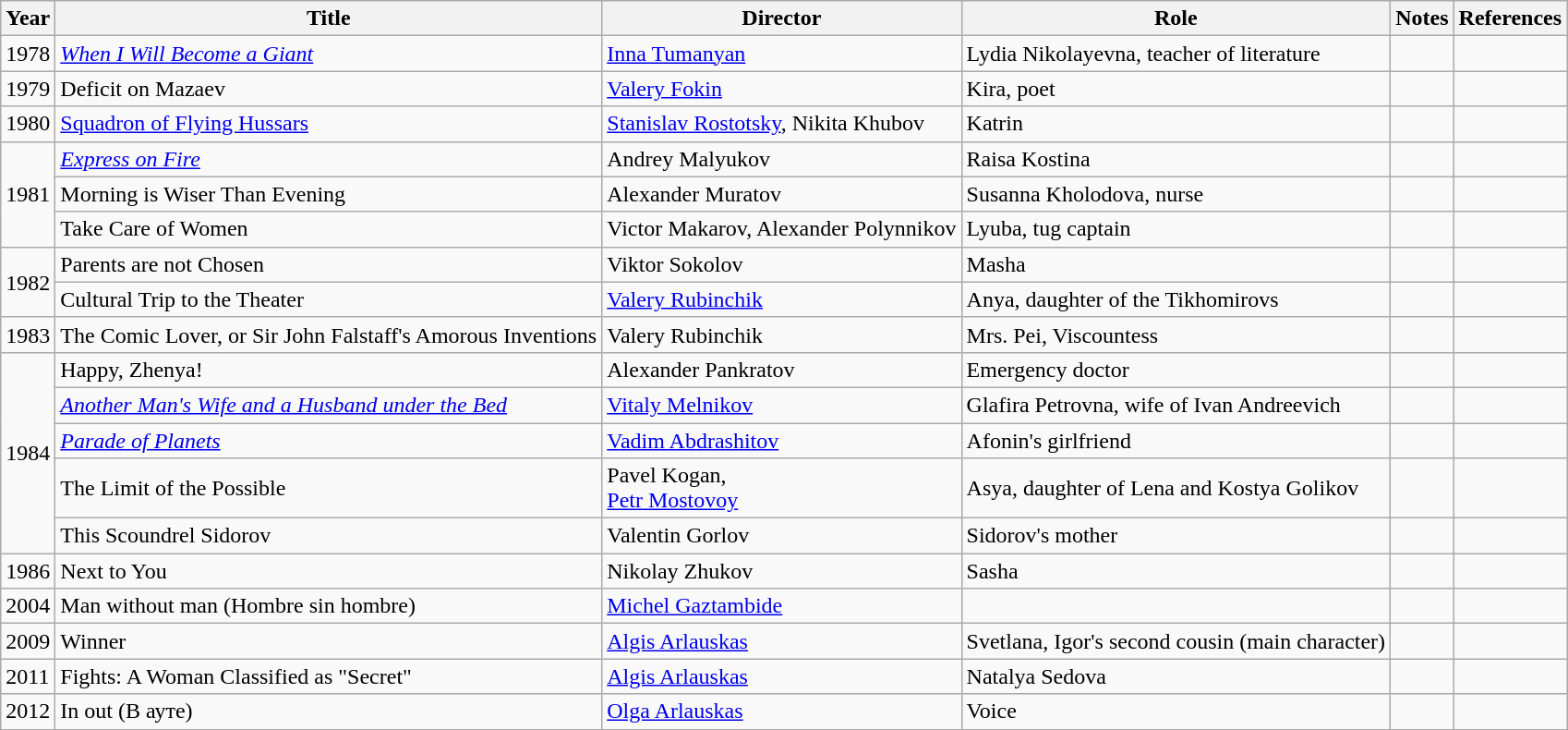<table class="wikitable sortable">
<tr>
<th>Year</th>
<th>Title</th>
<th>Director</th>
<th>Role</th>
<th class="unsortable">Notes</th>
<th>References</th>
</tr>
<tr>
<td>1978</td>
<td><em><a href='#'>When I Will Become a Giant</a></em></td>
<td><a href='#'>Inna Tumanyan</a></td>
<td>Lydia Nikolayevna, teacher of literature</td>
<td></td>
<td></td>
</tr>
<tr>
<td>1979</td>
<td>Deficit on Mazaev</td>
<td><a href='#'>Valery Fokin</a></td>
<td>Kira, poet</td>
<td></td>
<td></td>
</tr>
<tr>
<td>1980</td>
<td><a href='#'>Squadron of Flying Hussars</a></td>
<td><a href='#'>Stanislav Rostotsky</a>, Nikita Khubov</td>
<td>Katrin</td>
<td></td>
<td></td>
</tr>
<tr>
<td rowspan="3">1981</td>
<td><em><a href='#'>Express on Fire</a></em></td>
<td>Andrey Malyukov</td>
<td>Raisa Kostina</td>
<td></td>
<td></td>
</tr>
<tr>
<td>Morning is Wiser Than Evening</td>
<td>Alexander Muratov</td>
<td>Susanna Kholodova, nurse</td>
<td></td>
<td></td>
</tr>
<tr>
<td>Take Care of Women</td>
<td>Victor Makarov, Alexander Polynnikov</td>
<td>Lyuba, tug captain</td>
<td></td>
<td></td>
</tr>
<tr>
<td rowspan="2">1982</td>
<td>Parents are not Chosen</td>
<td>Viktor Sokolov</td>
<td>Masha</td>
<td></td>
<td></td>
</tr>
<tr>
<td>Cultural Trip to the Theater</td>
<td><a href='#'>Valery Rubinchik</a></td>
<td>Anya, daughter of the Tikhomirovs</td>
<td></td>
<td></td>
</tr>
<tr>
<td>1983</td>
<td>The Comic Lover, or Sir John Falstaff's Amorous Inventions</td>
<td>Valery Rubinchik</td>
<td>Mrs. Pei, Viscountess</td>
<td></td>
<td></td>
</tr>
<tr>
<td rowspan="5">1984</td>
<td>Happy, Zhenya!</td>
<td>Alexander Pankratov</td>
<td>Emergency doctor</td>
<td></td>
<td></td>
</tr>
<tr>
<td><em><a href='#'>Another Man's Wife and a Husband under the Bed</a></em></td>
<td><a href='#'>Vitaly Melnikov</a></td>
<td>Glafira Petrovna, wife of Ivan Andreevich</td>
<td></td>
<td></td>
</tr>
<tr>
<td><em><a href='#'>Parade of Planets</a></em></td>
<td><a href='#'>Vadim Abdrashitov</a></td>
<td>Afonin's girlfriend</td>
<td></td>
<td></td>
</tr>
<tr>
<td>The Limit of the Possible</td>
<td>Pavel Kogan,<br><a href='#'>Petr Mostovoy</a></td>
<td>Asya, daughter of Lena and Kostya Golikov</td>
<td></td>
<td></td>
</tr>
<tr>
<td>This Scoundrel Sidorov</td>
<td>Valentin Gorlov</td>
<td>Sidorov's mother</td>
<td></td>
<td></td>
</tr>
<tr>
<td>1986</td>
<td>Next to You</td>
<td>Nikolay Zhukov</td>
<td>Sasha</td>
<td></td>
<td></td>
</tr>
<tr>
<td>2004</td>
<td>Man without man (Hombre sin hombre)</td>
<td><a href='#'>Michel Gaztambide</a></td>
<td></td>
<td></td>
<td></td>
</tr>
<tr>
<td>2009</td>
<td>Winner</td>
<td><a href='#'>Algis Arlauskas</a></td>
<td>Svetlana, Igor's second cousin (main character)</td>
<td></td>
<td></td>
</tr>
<tr>
<td>2011</td>
<td>Fights: A Woman Classified as "Secret"</td>
<td><a href='#'>Algis Arlauskas</a></td>
<td>Natalya Sedova</td>
<td></td>
<td></td>
</tr>
<tr>
<td>2012</td>
<td>In out (В ауте)</td>
<td><a href='#'>Olga Arlauskas</a></td>
<td>Voice</td>
<td></td>
<td></td>
</tr>
</table>
